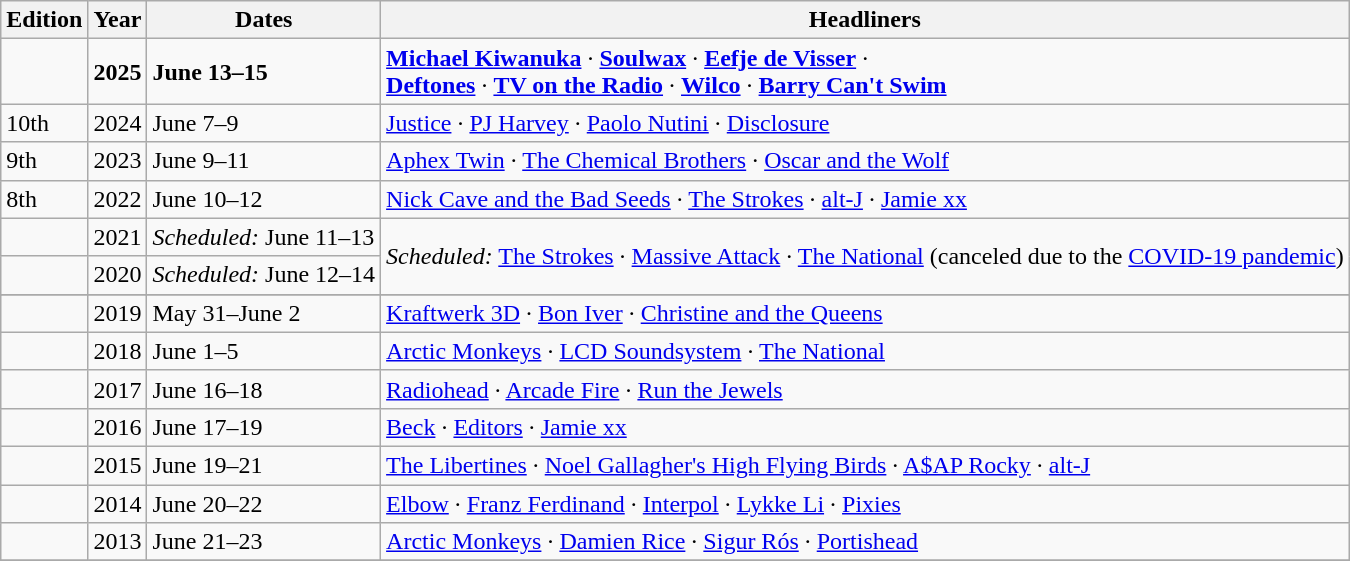<table class="wikitable sortable">
<tr>
<th>Edition</th>
<th>Year</th>
<th>Dates</th>
<th class="unsortable">Headliners</th>
</tr>
<tr>
<td></td>
<td><strong>2025</strong></td>
<td><strong>June 13–15</strong></td>
<td><strong><a href='#'>Michael Kiwanuka</a></strong> · <strong><a href='#'>Soulwax</a></strong> · <strong><a href='#'>Eefje de Visser</a></strong> · <br> <strong> <a href='#'>Deftones</a></strong> · <strong><a href='#'>TV on the Radio</a></strong> · <strong><a href='#'>Wilco</a></strong> · <strong><a href='#'>Barry Can't Swim</a></strong></td>
</tr>
<tr>
<td>10th</td>
<td>2024</td>
<td>June 7–9</td>
<td><a href='#'>Justice</a> · <a href='#'>PJ Harvey</a> · <a href='#'>Paolo Nutini</a> · <a href='#'>Disclosure</a></td>
</tr>
<tr>
<td>9th</td>
<td>2023</td>
<td>June 9–11</td>
<td><a href='#'>Aphex Twin</a> · <a href='#'>The Chemical Brothers</a> · <a href='#'>Oscar and the Wolf</a></td>
</tr>
<tr>
<td>8th</td>
<td>2022</td>
<td>June 10–12</td>
<td><a href='#'>Nick Cave and the Bad Seeds</a> · <a href='#'>The Strokes</a> · <a href='#'>alt-J</a> · <a href='#'>Jamie xx</a></td>
</tr>
<tr>
<td></td>
<td>2021</td>
<td><em>Scheduled:</em> June 11–13</td>
<td rowspan="2"><em>Scheduled:</em> <a href='#'>The Strokes</a> · <a href='#'>Massive Attack</a> · <a href='#'>The National</a> (canceled due to the <a href='#'>COVID-19 pandemic</a>)</td>
</tr>
<tr>
<td></td>
<td>2020</td>
<td><em>Scheduled:</em> June 12–14</td>
</tr>
<tr>
</tr>
<tr>
<td></td>
<td>2019</td>
<td>May 31–June 2</td>
<td><a href='#'>Kraftwerk 3D</a> · <a href='#'>Bon Iver</a> · <a href='#'>Christine and the Queens</a></td>
</tr>
<tr>
<td></td>
<td>2018</td>
<td>June 1–5</td>
<td><a href='#'>Arctic Monkeys</a> · <a href='#'>LCD Soundsystem</a> · <a href='#'>The National</a></td>
</tr>
<tr>
<td></td>
<td>2017</td>
<td>June 16–18</td>
<td><a href='#'>Radiohead</a> · <a href='#'>Arcade Fire</a> · <a href='#'>Run the Jewels</a></td>
</tr>
<tr>
<td></td>
<td>2016</td>
<td>June 17–19</td>
<td><a href='#'>Beck</a> · <a href='#'>Editors</a> · <a href='#'>Jamie xx</a></td>
</tr>
<tr>
<td></td>
<td>2015</td>
<td>June 19–21</td>
<td><a href='#'>The Libertines</a> · <a href='#'>Noel Gallagher's High Flying Birds</a> · <a href='#'>A$AP Rocky</a> · <a href='#'>alt-J</a></td>
</tr>
<tr>
<td></td>
<td>2014</td>
<td>June 20–22</td>
<td><a href='#'>Elbow</a> · <a href='#'>Franz Ferdinand</a> · <a href='#'>Interpol</a> · <a href='#'>Lykke Li</a> · <a href='#'>Pixies</a></td>
</tr>
<tr>
<td></td>
<td>2013</td>
<td>June 21–23</td>
<td><a href='#'>Arctic Monkeys</a> · <a href='#'>Damien Rice</a> · <a href='#'>Sigur Rós</a> · <a href='#'>Portishead</a></td>
</tr>
<tr>
</tr>
</table>
